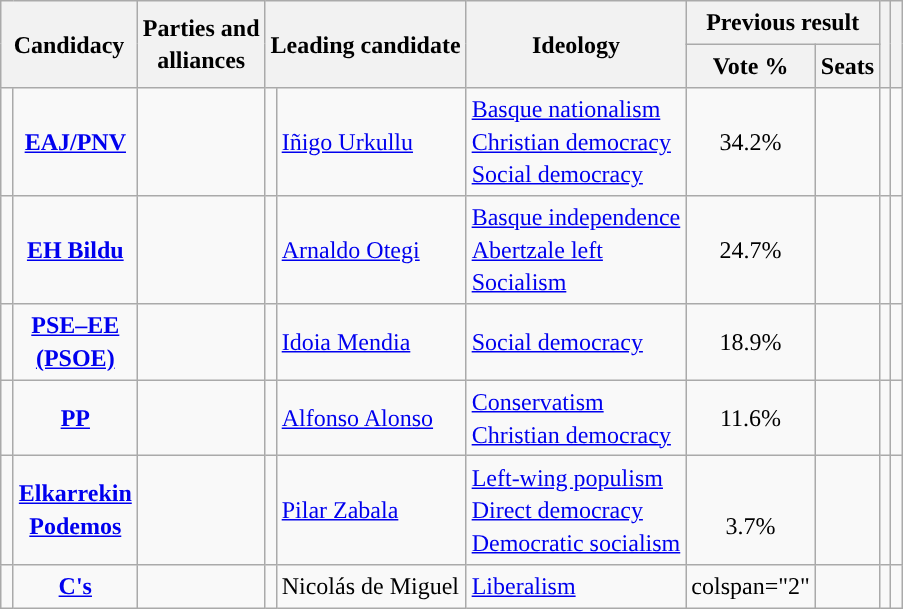<table class="wikitable" style="line-height:1.35em; text-align:left;">
<tr>
<th colspan="2" rowspan="2">Candidacy</th>
<th rowspan="2">Parties and<br>alliances</th>
<th colspan="2" rowspan="2">Leading candidate</th>
<th rowspan="2">Ideology</th>
<th colspan="2">Previous result</th>
<th rowspan="2"></th>
<th rowspan="2"></th>
</tr>
<tr>
<th>Vote %</th>
<th>Seats</th>
</tr>
<tr>
<td width="1" style="color:inherit;background:"></td>
<td align="center"><strong><a href='#'>EAJ/PNV</a></strong></td>
<td></td>
<td></td>
<td><a href='#'>Iñigo Urkullu</a></td>
<td><a href='#'>Basque nationalism</a><br><a href='#'>Christian democracy</a><br><a href='#'>Social democracy</a></td>
<td align="center">34.2%</td>
<td></td>
<td></td>
<td><br></td>
</tr>
<tr>
<td style="color:inherit;background:"></td>
<td align="center"><strong><a href='#'>EH Bildu</a></strong></td>
<td></td>
<td></td>
<td><a href='#'>Arnaldo Otegi</a></td>
<td><a href='#'>Basque independence</a><br><a href='#'>Abertzale left</a><br><a href='#'>Socialism</a></td>
<td align="center">24.7%</td>
<td></td>
<td></td>
<td><br></td>
</tr>
<tr>
<td style="color:inherit;background:"></td>
<td align="center"><strong><a href='#'>PSE–EE<br>(PSOE)</a></strong></td>
<td></td>
<td></td>
<td><a href='#'>Idoia Mendia</a></td>
<td><a href='#'>Social democracy</a></td>
<td align="center">18.9%</td>
<td></td>
<td></td>
<td><br></td>
</tr>
<tr>
<td style="color:inherit;background:"></td>
<td align="center"><strong><a href='#'>PP</a></strong></td>
<td></td>
<td></td>
<td><a href='#'>Alfonso Alonso</a></td>
<td><a href='#'>Conservatism</a><br><a href='#'>Christian democracy</a></td>
<td align="center">11.6%</td>
<td></td>
<td></td>
<td></td>
</tr>
<tr>
<td style="color:inherit;background:"></td>
<td align="center"><strong><a href='#'>Elkarrekin<br>Podemos</a></strong></td>
<td></td>
<td></td>
<td><a href='#'>Pilar Zabala</a></td>
<td><a href='#'>Left-wing populism</a><br><a href='#'>Direct democracy</a><br><a href='#'>Democratic socialism</a></td>
<td align="center"><br>3.7%<br></td>
<td></td>
<td></td>
<td><br></td>
</tr>
<tr>
<td style="color:inherit;background:"></td>
<td align="center"><strong><a href='#'>C's</a></strong></td>
<td></td>
<td></td>
<td>Nicolás de Miguel</td>
<td><a href='#'>Liberalism</a></td>
<td>colspan="2" </td>
<td></td>
<td></td>
</tr>
</table>
